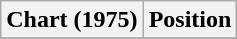<table class="wikitable" border="1">
<tr>
<th>Chart (1975)</th>
<th>Position</th>
</tr>
<tr>
</tr>
</table>
